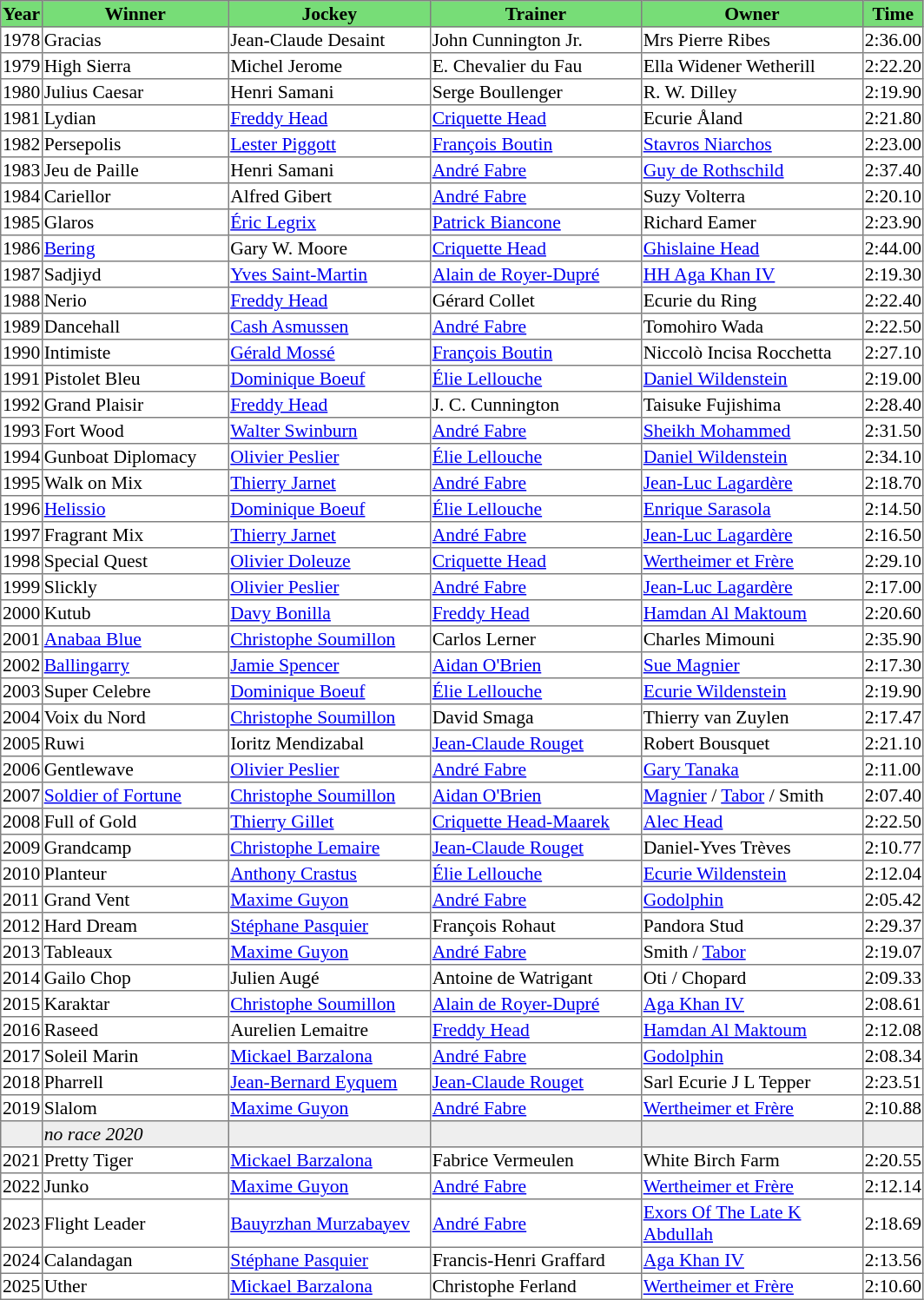<table class = "sortable" | border="1" style="border-collapse: collapse; font-size:90%">
<tr bgcolor="#77dd77" align="center">
<th>Year</th>
<th>Winner</th>
<th>Jockey</th>
<th>Trainer</th>
<th>Owner</th>
<th>Time</th>
</tr>
<tr>
<td>1978</td>
<td width=140px>Gracias</td>
<td width=152px>Jean-Claude Desaint</td>
<td width=159px>John Cunnington Jr.</td>
<td width=167px>Mrs Pierre Ribes</td>
<td>2:36.00</td>
</tr>
<tr>
<td>1979</td>
<td>High Sierra</td>
<td>Michel Jerome</td>
<td>E. Chevalier du Fau </td>
<td>Ella Widener Wetherill</td>
<td>2:22.20</td>
</tr>
<tr>
<td>1980</td>
<td>Julius Caesar</td>
<td>Henri Samani</td>
<td>Serge Boullenger</td>
<td>R. W. Dilley</td>
<td>2:19.90</td>
</tr>
<tr>
<td>1981</td>
<td>Lydian</td>
<td><a href='#'>Freddy Head</a></td>
<td><a href='#'>Criquette Head</a></td>
<td>Ecurie Åland</td>
<td>2:21.80</td>
</tr>
<tr>
<td>1982</td>
<td>Persepolis</td>
<td><a href='#'>Lester Piggott</a></td>
<td><a href='#'>François Boutin</a></td>
<td><a href='#'>Stavros Niarchos</a></td>
<td>2:23.00</td>
</tr>
<tr>
<td>1983</td>
<td>Jeu de Paille</td>
<td>Henri Samani</td>
<td><a href='#'>André Fabre</a></td>
<td><a href='#'>Guy de Rothschild</a></td>
<td>2:37.40</td>
</tr>
<tr>
<td>1984</td>
<td>Cariellor</td>
<td>Alfred Gibert</td>
<td><a href='#'>André Fabre</a></td>
<td>Suzy Volterra</td>
<td>2:20.10</td>
</tr>
<tr>
<td>1985</td>
<td>Glaros</td>
<td><a href='#'>Éric Legrix</a></td>
<td><a href='#'>Patrick Biancone</a></td>
<td>Richard Eamer</td>
<td>2:23.90</td>
</tr>
<tr>
<td>1986</td>
<td><a href='#'>Bering</a></td>
<td>Gary W. Moore</td>
<td><a href='#'>Criquette Head</a></td>
<td><a href='#'>Ghislaine Head</a></td>
<td>2:44.00</td>
</tr>
<tr>
<td>1987</td>
<td>Sadjiyd</td>
<td><a href='#'>Yves Saint-Martin</a></td>
<td><a href='#'>Alain de Royer-Dupré</a></td>
<td><a href='#'>HH Aga Khan IV</a></td>
<td>2:19.30</td>
</tr>
<tr>
<td>1988</td>
<td>Nerio</td>
<td><a href='#'>Freddy Head</a></td>
<td>Gérard Collet</td>
<td>Ecurie du Ring</td>
<td>2:22.40</td>
</tr>
<tr>
<td>1989</td>
<td>Dancehall</td>
<td><a href='#'>Cash Asmussen</a></td>
<td><a href='#'>André Fabre</a></td>
<td>Tomohiro Wada</td>
<td>2:22.50</td>
</tr>
<tr>
<td>1990</td>
<td>Intimiste</td>
<td><a href='#'>Gérald Mossé</a></td>
<td><a href='#'>François Boutin</a></td>
<td>Niccolò Incisa Rocchetta </td>
<td>2:27.10</td>
</tr>
<tr>
<td>1991</td>
<td>Pistolet Bleu</td>
<td><a href='#'>Dominique Boeuf</a></td>
<td><a href='#'>Élie Lellouche</a></td>
<td><a href='#'>Daniel Wildenstein</a></td>
<td>2:19.00</td>
</tr>
<tr>
<td>1992</td>
<td>Grand Plaisir</td>
<td><a href='#'>Freddy Head</a></td>
<td>J. C. Cunnington </td>
<td>Taisuke Fujishima</td>
<td>2:28.40</td>
</tr>
<tr>
<td>1993</td>
<td>Fort Wood</td>
<td><a href='#'>Walter Swinburn</a></td>
<td><a href='#'>André Fabre</a></td>
<td><a href='#'>Sheikh Mohammed</a></td>
<td>2:31.50</td>
</tr>
<tr>
<td>1994</td>
<td>Gunboat Diplomacy</td>
<td><a href='#'>Olivier Peslier</a></td>
<td><a href='#'>Élie Lellouche</a></td>
<td><a href='#'>Daniel Wildenstein</a></td>
<td>2:34.10</td>
</tr>
<tr>
<td>1995</td>
<td>Walk on Mix</td>
<td><a href='#'>Thierry Jarnet</a></td>
<td><a href='#'>André Fabre</a></td>
<td><a href='#'>Jean-Luc Lagardère</a></td>
<td>2:18.70</td>
</tr>
<tr>
<td>1996</td>
<td><a href='#'>Helissio</a></td>
<td><a href='#'>Dominique Boeuf</a></td>
<td><a href='#'>Élie Lellouche</a></td>
<td><a href='#'>Enrique Sarasola</a></td>
<td>2:14.50</td>
</tr>
<tr>
<td>1997</td>
<td>Fragrant Mix</td>
<td><a href='#'>Thierry Jarnet</a></td>
<td><a href='#'>André Fabre</a></td>
<td><a href='#'>Jean-Luc Lagardère</a></td>
<td>2:16.50</td>
</tr>
<tr>
<td>1998</td>
<td>Special Quest</td>
<td><a href='#'>Olivier Doleuze</a></td>
<td><a href='#'>Criquette Head</a></td>
<td><a href='#'>Wertheimer et Frère</a></td>
<td>2:29.10</td>
</tr>
<tr>
<td>1999</td>
<td>Slickly</td>
<td><a href='#'>Olivier Peslier</a></td>
<td><a href='#'>André Fabre</a></td>
<td><a href='#'>Jean-Luc Lagardère</a></td>
<td>2:17.00</td>
</tr>
<tr>
<td>2000</td>
<td>Kutub</td>
<td><a href='#'>Davy Bonilla</a></td>
<td><a href='#'>Freddy Head</a></td>
<td><a href='#'>Hamdan Al Maktoum</a></td>
<td>2:20.60</td>
</tr>
<tr>
<td>2001</td>
<td><a href='#'>Anabaa Blue</a></td>
<td><a href='#'>Christophe Soumillon</a></td>
<td>Carlos Lerner</td>
<td>Charles Mimouni</td>
<td>2:35.90</td>
</tr>
<tr>
<td>2002</td>
<td><a href='#'>Ballingarry</a></td>
<td><a href='#'>Jamie Spencer</a></td>
<td><a href='#'>Aidan O'Brien</a></td>
<td><a href='#'>Sue Magnier</a></td>
<td>2:17.30</td>
</tr>
<tr>
<td>2003</td>
<td>Super Celebre</td>
<td><a href='#'>Dominique Boeuf</a></td>
<td><a href='#'>Élie Lellouche</a></td>
<td><a href='#'>Ecurie Wildenstein</a></td>
<td>2:19.90</td>
</tr>
<tr>
<td>2004</td>
<td>Voix du Nord</td>
<td><a href='#'>Christophe Soumillon</a></td>
<td>David Smaga</td>
<td>Thierry van Zuylen</td>
<td>2:17.47</td>
</tr>
<tr>
<td>2005</td>
<td>Ruwi</td>
<td>Ioritz Mendizabal</td>
<td><a href='#'>Jean-Claude Rouget</a></td>
<td>Robert Bousquet</td>
<td>2:21.10</td>
</tr>
<tr>
<td>2006</td>
<td>Gentlewave</td>
<td><a href='#'>Olivier Peslier</a></td>
<td><a href='#'>André Fabre</a></td>
<td><a href='#'>Gary Tanaka</a></td>
<td>2:11.00</td>
</tr>
<tr>
<td>2007</td>
<td><a href='#'>Soldier of Fortune</a></td>
<td><a href='#'>Christophe Soumillon</a></td>
<td><a href='#'>Aidan O'Brien</a></td>
<td><a href='#'>Magnier</a> / <a href='#'>Tabor</a> / Smith </td>
<td>2:07.40</td>
</tr>
<tr>
<td>2008</td>
<td>Full of Gold</td>
<td><a href='#'>Thierry Gillet</a></td>
<td><a href='#'>Criquette Head-Maarek</a></td>
<td><a href='#'>Alec Head</a></td>
<td>2:22.50</td>
</tr>
<tr>
<td>2009</td>
<td>Grandcamp</td>
<td><a href='#'>Christophe Lemaire</a></td>
<td><a href='#'>Jean-Claude Rouget</a></td>
<td>Daniel-Yves Trèves</td>
<td>2:10.77</td>
</tr>
<tr>
<td>2010</td>
<td>Planteur</td>
<td><a href='#'>Anthony Crastus</a></td>
<td><a href='#'>Élie Lellouche</a></td>
<td><a href='#'>Ecurie Wildenstein</a></td>
<td>2:12.04</td>
</tr>
<tr>
<td>2011</td>
<td>Grand Vent</td>
<td><a href='#'>Maxime Guyon</a></td>
<td><a href='#'>André Fabre</a></td>
<td><a href='#'>Godolphin</a></td>
<td>2:05.42</td>
</tr>
<tr>
<td>2012</td>
<td>Hard Dream </td>
<td><a href='#'>Stéphane Pasquier</a></td>
<td>François Rohaut</td>
<td>Pandora Stud</td>
<td>2:29.37</td>
</tr>
<tr>
<td>2013</td>
<td>Tableaux</td>
<td><a href='#'>Maxime Guyon</a></td>
<td><a href='#'>André Fabre</a></td>
<td>Smith  / <a href='#'>Tabor</a></td>
<td>2:19.07</td>
</tr>
<tr>
<td>2014</td>
<td>Gailo Chop</td>
<td>Julien Augé</td>
<td>Antoine de Watrigant</td>
<td>Oti / Chopard </td>
<td>2:09.33</td>
</tr>
<tr>
<td>2015</td>
<td>Karaktar</td>
<td><a href='#'>Christophe Soumillon</a></td>
<td><a href='#'>Alain de Royer-Dupré</a></td>
<td><a href='#'>Aga Khan IV</a></td>
<td>2:08.61</td>
</tr>
<tr>
<td>2016</td>
<td>Raseed</td>
<td>Aurelien Lemaitre</td>
<td><a href='#'>Freddy Head</a></td>
<td><a href='#'>Hamdan Al Maktoum</a></td>
<td>2:12.08</td>
</tr>
<tr>
<td>2017</td>
<td>Soleil Marin</td>
<td><a href='#'>Mickael Barzalona</a></td>
<td><a href='#'>André Fabre</a></td>
<td><a href='#'>Godolphin</a></td>
<td>2:08.34</td>
</tr>
<tr>
<td>2018</td>
<td>Pharrell</td>
<td><a href='#'>Jean-Bernard Eyquem</a></td>
<td><a href='#'>Jean-Claude Rouget</a></td>
<td>Sarl Ecurie J L Tepper</td>
<td>2:23.51</td>
</tr>
<tr>
<td>2019</td>
<td>Slalom</td>
<td><a href='#'>Maxime Guyon</a></td>
<td><a href='#'>André Fabre</a></td>
<td><a href='#'>Wertheimer et Frère</a></td>
<td>2:10.88</td>
</tr>
<tr bgcolor="#eeeeee">
<td data-sort-value="2020"></td>
<td><em>no race 2020</em> </td>
<td></td>
<td></td>
<td></td>
<td></td>
</tr>
<tr>
<td>2021</td>
<td>Pretty Tiger</td>
<td><a href='#'>Mickael Barzalona</a></td>
<td>Fabrice Vermeulen</td>
<td>White Birch Farm</td>
<td>2:20.55</td>
</tr>
<tr>
<td>2022</td>
<td>Junko</td>
<td><a href='#'>Maxime Guyon</a></td>
<td><a href='#'>André Fabre</a></td>
<td><a href='#'>Wertheimer et Frère</a></td>
<td>2:12.14</td>
</tr>
<tr>
<td>2023</td>
<td>Flight Leader</td>
<td><a href='#'>Bauyrzhan Murzabayev</a></td>
<td><a href='#'>André Fabre</a></td>
<td><a href='#'>Exors Of The Late K Abdullah</a></td>
<td>2:18.69</td>
</tr>
<tr>
<td>2024</td>
<td>Calandagan</td>
<td><a href='#'>Stéphane Pasquier</a></td>
<td>Francis-Henri Graffard</td>
<td><a href='#'>Aga Khan IV</a></td>
<td>2:13.56</td>
</tr>
<tr>
<td>2025</td>
<td>Uther</td>
<td><a href='#'>Mickael Barzalona</a></td>
<td>Christophe Ferland</td>
<td><a href='#'>Wertheimer et Frère</a></td>
<td>2:10.60</td>
</tr>
</table>
